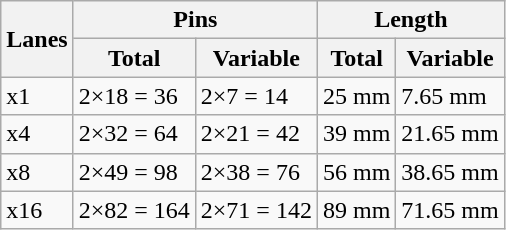<table class="wikitable floatright" style="margin-left: 1.5em; margin-right: 0; margin-top: 0;">
<tr>
<th rowspan="2">Lanes</th>
<th colspan="2">Pins</th>
<th colspan="2">Length</th>
</tr>
<tr>
<th>Total</th>
<th>Variable</th>
<th>Total</th>
<th>Variable</th>
</tr>
<tr>
<td>x1</td>
<td>2×18 = 36</td>
<td>2×7 = 14</td>
<td>25 mm</td>
<td>7.65 mm</td>
</tr>
<tr>
<td>x4</td>
<td>2×32 = 64</td>
<td>2×21 = 42</td>
<td>39 mm</td>
<td>21.65 mm</td>
</tr>
<tr>
<td>x8</td>
<td>2×49 = 98</td>
<td>2×38 = 76</td>
<td>56 mm</td>
<td>38.65 mm</td>
</tr>
<tr>
<td>x16</td>
<td>2×82 = 164</td>
<td>2×71 = 142</td>
<td>89 mm</td>
<td>71.65 mm</td>
</tr>
</table>
